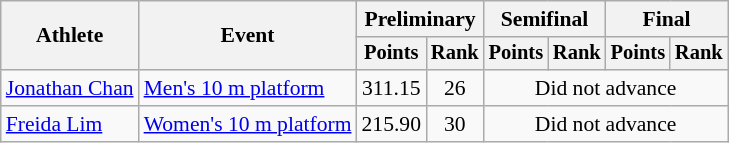<table class=wikitable style="font-size:90%">
<tr>
<th rowspan="2">Athlete</th>
<th rowspan="2">Event</th>
<th colspan="2">Preliminary</th>
<th colspan="2">Semifinal</th>
<th colspan="2">Final</th>
</tr>
<tr style="font-size:95%">
<th>Points</th>
<th>Rank</th>
<th>Points</th>
<th>Rank</th>
<th>Points</th>
<th>Rank</th>
</tr>
<tr style="text-align:center">
<td style="text-align:left"><a href='#'>Jonathan Chan</a></td>
<td style="text-align:left"><a href='#'>Men's 10 m platform</a></td>
<td>311.15</td>
<td>26</td>
<td colspan="4">Did not advance</td>
</tr>
<tr style="text-align:center">
<td style="text-align:left"><a href='#'>Freida Lim</a></td>
<td style="text-align:left"><a href='#'>Women's 10 m platform</a></td>
<td>215.90</td>
<td>30</td>
<td colspan="4">Did not advance</td>
</tr>
</table>
